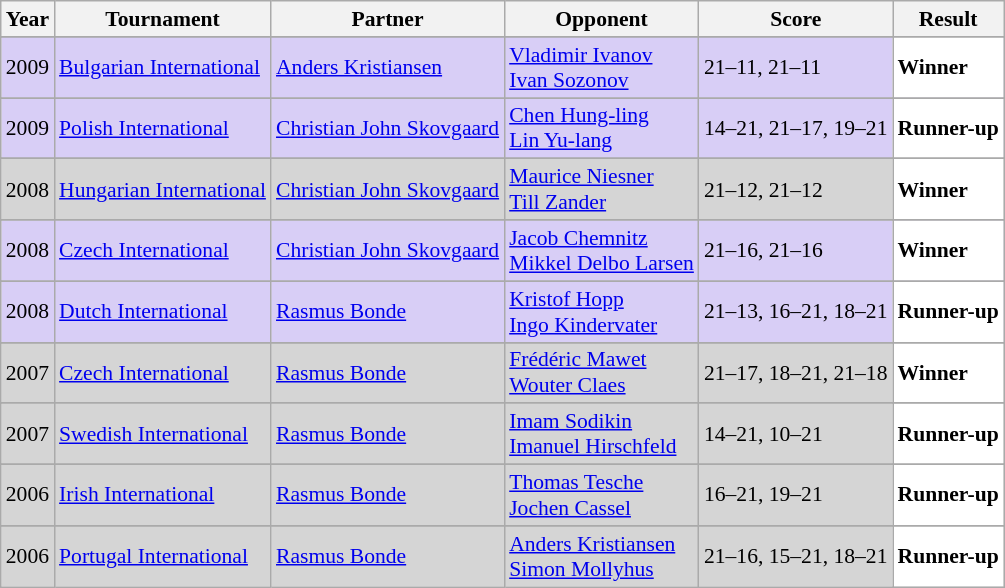<table class="sortable wikitable" style="font-size: 90%;">
<tr>
<th>Year</th>
<th>Tournament</th>
<th>Partner</th>
<th>Opponent</th>
<th>Score</th>
<th>Result</th>
</tr>
<tr>
</tr>
<tr style="background:#D8CEF6">
<td align="center">2009</td>
<td align="left"><a href='#'>Bulgarian International</a></td>
<td align="left"> <a href='#'>Anders Kristiansen</a></td>
<td align="left"> <a href='#'>Vladimir Ivanov</a> <br>  <a href='#'>Ivan Sozonov</a></td>
<td align="left">21–11, 21–11</td>
<td style="text-align:left; background:white"> <strong>Winner</strong></td>
</tr>
<tr>
</tr>
<tr style="background:#D8CEF6">
<td align="center">2009</td>
<td align="left"><a href='#'>Polish International</a></td>
<td align="left"> <a href='#'>Christian John Skovgaard</a></td>
<td align="left"> <a href='#'>Chen Hung-ling</a> <br>  <a href='#'>Lin Yu-lang</a></td>
<td align="left">14–21, 21–17, 19–21</td>
<td style="text-align:left; background:white"> <strong>Runner-up</strong></td>
</tr>
<tr>
</tr>
<tr style="background:#D5D5D5">
<td align="center">2008</td>
<td align="left"><a href='#'>Hungarian International</a></td>
<td align="left"> <a href='#'>Christian John Skovgaard</a></td>
<td align="left"> <a href='#'>Maurice Niesner</a> <br>  <a href='#'>Till Zander</a></td>
<td align="left">21–12, 21–12</td>
<td style="text-align:left; background:white"> <strong>Winner</strong></td>
</tr>
<tr>
</tr>
<tr style="background:#D8CEF6">
<td align="center">2008</td>
<td align="left"><a href='#'>Czech International</a></td>
<td align="left"> <a href='#'>Christian John Skovgaard</a></td>
<td align="left"> <a href='#'>Jacob Chemnitz</a> <br>  <a href='#'>Mikkel Delbo Larsen</a></td>
<td align="left">21–16, 21–16</td>
<td style="text-align:left; background:white"> <strong>Winner</strong></td>
</tr>
<tr>
</tr>
<tr style="background:#D8CEF6">
<td align="center">2008</td>
<td align="left"><a href='#'>Dutch International</a></td>
<td align="left"> <a href='#'>Rasmus Bonde</a></td>
<td align="left"> <a href='#'>Kristof Hopp</a> <br>  <a href='#'>Ingo Kindervater</a></td>
<td align="left">21–13, 16–21, 18–21</td>
<td style="text-align:left; background:white"> <strong>Runner-up</strong></td>
</tr>
<tr>
</tr>
<tr style="background:#D5D5D5">
<td align="center">2007</td>
<td align="left"><a href='#'>Czech International</a></td>
<td align="left"> <a href='#'>Rasmus Bonde</a></td>
<td align="left"> <a href='#'>Frédéric Mawet</a> <br>  <a href='#'>Wouter Claes</a></td>
<td align="left">21–17, 18–21, 21–18</td>
<td style="text-align:left; background:white"> <strong>Winner</strong></td>
</tr>
<tr>
</tr>
<tr style="background:#D5D5D5">
<td align="center">2007</td>
<td align="left"><a href='#'>Swedish International</a></td>
<td align="left"> <a href='#'>Rasmus Bonde</a></td>
<td align="left"> <a href='#'>Imam Sodikin</a> <br>  <a href='#'>Imanuel Hirschfeld</a></td>
<td align="left">14–21, 10–21</td>
<td style="text-align:left; background:white"> <strong>Runner-up</strong></td>
</tr>
<tr>
</tr>
<tr style="background:#D5D5D5">
<td align="center">2006</td>
<td align="left"><a href='#'>Irish International</a></td>
<td align="left"> <a href='#'>Rasmus Bonde</a></td>
<td align="left"> <a href='#'>Thomas Tesche</a> <br>  <a href='#'>Jochen Cassel</a></td>
<td align="left">16–21, 19–21</td>
<td style="text-align:left; background:white"> <strong>Runner-up</strong></td>
</tr>
<tr>
</tr>
<tr style="background:#D5D5D5">
<td align="center">2006</td>
<td align="left"><a href='#'>Portugal International</a></td>
<td align="left"> <a href='#'>Rasmus Bonde</a></td>
<td align="left"> <a href='#'>Anders Kristiansen</a> <br>  <a href='#'>Simon Mollyhus</a></td>
<td align="left">21–16, 15–21, 18–21</td>
<td style="text-align:left; background:white"> <strong>Runner-up</strong></td>
</tr>
</table>
